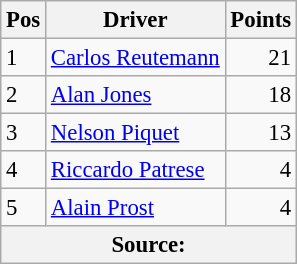<table class="wikitable" style="font-size: 95%;">
<tr>
<th>Pos</th>
<th>Driver</th>
<th>Points</th>
</tr>
<tr>
<td>1</td>
<td> <a href='#'>Carlos Reutemann</a></td>
<td style="text-align:right;">21</td>
</tr>
<tr>
<td>2</td>
<td> <a href='#'>Alan Jones</a></td>
<td style="text-align:right;">18</td>
</tr>
<tr>
<td>3</td>
<td> <a href='#'>Nelson Piquet</a></td>
<td style="text-align:right;">13</td>
</tr>
<tr>
<td>4</td>
<td> <a href='#'>Riccardo Patrese</a></td>
<td style="text-align:right;">4</td>
</tr>
<tr>
<td>5</td>
<td> <a href='#'>Alain Prost</a></td>
<td style="text-align:right;">4</td>
</tr>
<tr>
<th colspan=3>Source:</th>
</tr>
</table>
